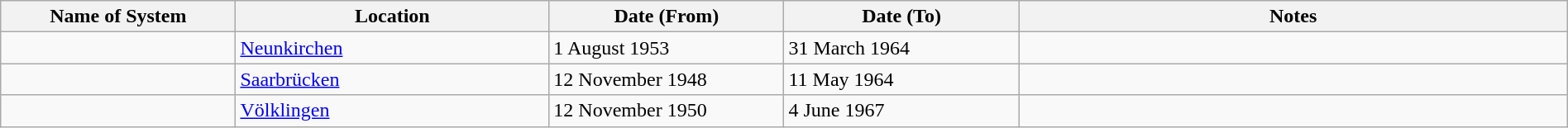<table class="wikitable" style="width:100%;">
<tr>
<th style="width:15%;">Name of System</th>
<th style="width:20%;">Location</th>
<th style="width:15%;">Date (From)</th>
<th style="width:15%;">Date (To)</th>
<th style="width:35%;">Notes</th>
</tr>
<tr>
<td> </td>
<td><a href='#'>Neunkirchen</a></td>
<td>1 August 1953</td>
<td>31 March 1964</td>
<td> </td>
</tr>
<tr>
<td> </td>
<td><a href='#'>Saarbrücken</a></td>
<td>12 November 1948</td>
<td>11 May 1964</td>
<td> </td>
</tr>
<tr>
<td> </td>
<td><a href='#'>Völklingen</a></td>
<td>12 November 1950</td>
<td>4 June 1967</td>
<td> </td>
</tr>
</table>
